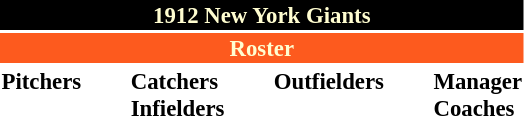<table class="toccolours" style="font-size: 95%;">
<tr>
<th colspan="10" style="background-color: black; color: #FFFDD0; text-align: center;">1912 New York Giants</th>
</tr>
<tr>
<td colspan="10" style="background-color: #fd5a1e; color: #FFFDD0; text-align: center;"><strong>Roster</strong></td>
</tr>
<tr>
<td valign="top"><strong>Pitchers</strong><br>










</td>
<td width="25px"></td>
<td valign="top"><strong>Catchers</strong><br>


<strong>Infielders</strong>






</td>
<td width="25px"></td>
<td valign="top"><strong>Outfielders</strong><br>




</td>
<td width="25px"></td>
<td valign="top"><strong>Manager</strong><br>
<strong>Coaches</strong>
</td>
</tr>
<tr>
</tr>
</table>
